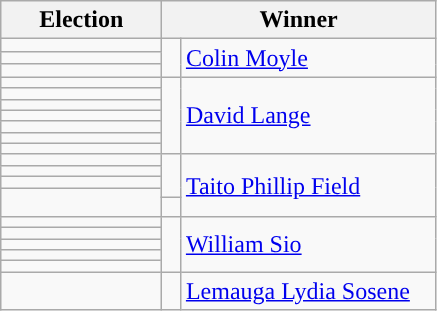<table class="wikitable">
<tr>
<th width=100>Election</th>
<th style="width:175px;" colspan="2">Winner</th>
</tr>
<tr>
<td></td>
<td rowspan="3" width=5 bgcolor=></td>
<td rowspan="3"><a href='#'>Colin Moyle</a></td>
</tr>
<tr>
<td></td>
</tr>
<tr>
<td></td>
</tr>
<tr>
<td></td>
<td rowspan="7" bgcolor=></td>
<td rowspan="7"><a href='#'>David Lange</a></td>
</tr>
<tr>
<td></td>
</tr>
<tr>
<td></td>
</tr>
<tr>
<td></td>
</tr>
<tr>
<td></td>
</tr>
<tr>
<td></td>
</tr>
<tr>
<td></td>
</tr>
<tr>
<td></td>
<td rowspan=3 style="border-bottom:solid 0 grey; background:"></td>
<td rowspan="5"><a href='#'>Taito Phillip Field</a></td>
</tr>
<tr>
<td></td>
</tr>
<tr>
<td></td>
</tr>
<tr>
<td rowspan=2></td>
<td style="border-top:solid 0 grey; background:"></td>
</tr>
<tr>
<td height=5 style="border-top:solid 0 grey; background:"></td>
</tr>
<tr>
<td></td>
<td rowspan="5" bgcolor=></td>
<td rowspan="5"><a href='#'>William Sio</a></td>
</tr>
<tr>
<td></td>
</tr>
<tr>
<td></td>
</tr>
<tr>
<td></td>
</tr>
<tr>
<td></td>
</tr>
<tr>
<td></td>
<td bgcolor=></td>
<td><a href='#'>Lemauga Lydia Sosene</a></td>
</tr>
</table>
